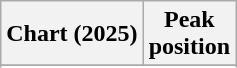<table class="wikitable sortable plainrowheaders" style="text-align:center">
<tr>
<th scope="col">Chart (2025)</th>
<th scope="col">Peak<br>position</th>
</tr>
<tr>
</tr>
<tr>
</tr>
<tr>
</tr>
<tr>
</tr>
<tr>
</tr>
</table>
